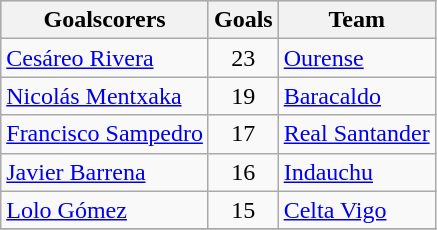<table class="wikitable sortable" class="wikitable">
<tr style="background:#ccc; text-align:center;">
<th>Goalscorers</th>
<th>Goals</th>
<th>Team</th>
</tr>
<tr>
<td> <a href='#'>Cesáreo Rivera</a></td>
<td style="text-align:center;">23</td>
<td><a href='#'>Ourense</a></td>
</tr>
<tr>
<td> <a href='#'>Nicolás Mentxaka</a></td>
<td style="text-align:center;">19</td>
<td><a href='#'>Baracaldo</a></td>
</tr>
<tr>
<td> <a href='#'>Francisco Sampedro</a></td>
<td style="text-align:center;">17</td>
<td><a href='#'>Real Santander</a></td>
</tr>
<tr>
<td> <a href='#'>Javier Barrena</a></td>
<td style="text-align:center;">16</td>
<td><a href='#'>Indauchu</a></td>
</tr>
<tr>
<td> <a href='#'>Lolo Gómez</a></td>
<td style="text-align:center;">15</td>
<td><a href='#'>Celta Vigo</a></td>
</tr>
<tr>
</tr>
</table>
